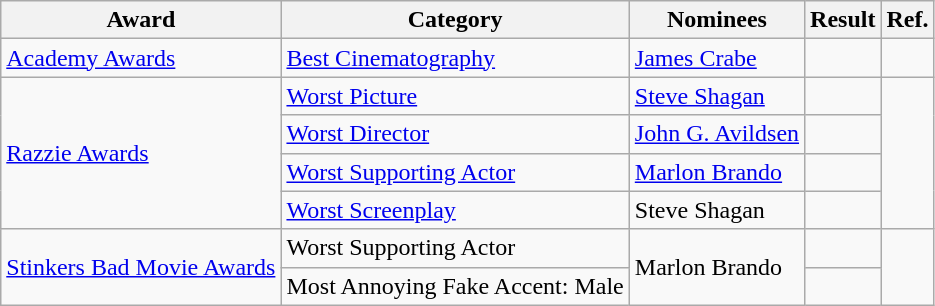<table class="wikitable sortable">
<tr>
<th>Award</th>
<th>Category</th>
<th>Nominees</th>
<th>Result</th>
<th>Ref.</th>
</tr>
<tr>
<td><a href='#'>Academy Awards</a></td>
<td><a href='#'>Best Cinematography</a></td>
<td><a href='#'>James Crabe</a></td>
<td></td>
<td></td>
</tr>
<tr>
<td rowspan="4"><a href='#'>Razzie Awards</a></td>
<td><a href='#'>Worst Picture</a></td>
<td><a href='#'>Steve Shagan</a></td>
<td></td>
<td rowspan="4"></td>
</tr>
<tr>
<td><a href='#'>Worst Director</a></td>
<td><a href='#'>John G. Avildsen</a></td>
<td></td>
</tr>
<tr>
<td><a href='#'>Worst Supporting Actor</a></td>
<td><a href='#'>Marlon Brando</a></td>
<td></td>
</tr>
<tr>
<td><a href='#'>Worst Screenplay</a></td>
<td>Steve Shagan</td>
<td></td>
</tr>
<tr>
<td rowspan="2"><a href='#'>Stinkers Bad Movie Awards</a></td>
<td>Worst Supporting Actor</td>
<td rowspan="2">Marlon Brando</td>
<td></td>
<td rowspan="2"></td>
</tr>
<tr>
<td>Most Annoying Fake Accent: Male</td>
<td></td>
</tr>
</table>
